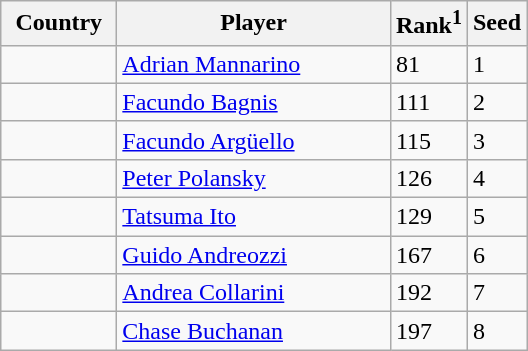<table class="sortable wikitable">
<tr>
<th width="70">Country</th>
<th width="175">Player</th>
<th>Rank<sup>1</sup></th>
<th>Seed</th>
</tr>
<tr>
<td></td>
<td><a href='#'>Adrian Mannarino</a></td>
<td>81</td>
<td>1</td>
</tr>
<tr>
<td></td>
<td><a href='#'>Facundo Bagnis</a></td>
<td>111</td>
<td>2</td>
</tr>
<tr>
<td></td>
<td><a href='#'>Facundo Argüello</a></td>
<td>115</td>
<td>3</td>
</tr>
<tr>
<td></td>
<td><a href='#'>Peter Polansky</a></td>
<td>126</td>
<td>4</td>
</tr>
<tr>
<td></td>
<td><a href='#'>Tatsuma Ito</a></td>
<td>129</td>
<td>5</td>
</tr>
<tr>
<td></td>
<td><a href='#'>Guido Andreozzi</a></td>
<td>167</td>
<td>6</td>
</tr>
<tr>
<td></td>
<td><a href='#'>Andrea Collarini</a></td>
<td>192</td>
<td>7</td>
</tr>
<tr>
<td></td>
<td><a href='#'>Chase Buchanan</a></td>
<td>197</td>
<td>8</td>
</tr>
</table>
